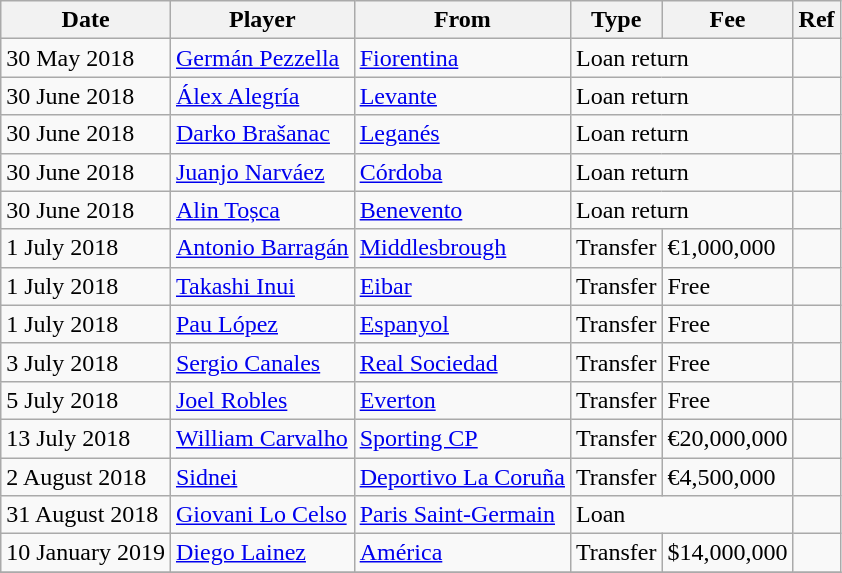<table class="wikitable">
<tr>
<th>Date</th>
<th>Player</th>
<th>From</th>
<th>Type</th>
<th>Fee</th>
<th>Ref</th>
</tr>
<tr>
<td>30 May 2018</td>
<td> <a href='#'>Germán Pezzella</a></td>
<td> <a href='#'>Fiorentina</a></td>
<td colspan=2>Loan return</td>
<td></td>
</tr>
<tr>
<td>30 June 2018</td>
<td> <a href='#'>Álex Alegría</a></td>
<td> <a href='#'>Levante</a></td>
<td colspan=2>Loan return</td>
<td></td>
</tr>
<tr>
<td>30 June 2018</td>
<td> <a href='#'>Darko Brašanac</a></td>
<td> <a href='#'>Leganés</a></td>
<td colspan=2>Loan return</td>
<td></td>
</tr>
<tr>
<td>30 June 2018</td>
<td> <a href='#'>Juanjo Narváez</a></td>
<td> <a href='#'>Córdoba</a></td>
<td colspan=2>Loan return</td>
<td></td>
</tr>
<tr>
<td>30 June 2018</td>
<td> <a href='#'>Alin Toșca</a></td>
<td> <a href='#'>Benevento</a></td>
<td colspan=2>Loan return</td>
<td></td>
</tr>
<tr>
<td>1 July 2018</td>
<td> <a href='#'>Antonio Barragán</a></td>
<td> <a href='#'>Middlesbrough</a></td>
<td>Transfer</td>
<td>€1,000,000</td>
<td></td>
</tr>
<tr>
<td>1 July 2018</td>
<td> <a href='#'>Takashi Inui</a></td>
<td> <a href='#'>Eibar</a></td>
<td>Transfer</td>
<td>Free</td>
<td></td>
</tr>
<tr>
<td>1 July 2018</td>
<td> <a href='#'>Pau López</a></td>
<td> <a href='#'>Espanyol</a></td>
<td>Transfer</td>
<td>Free</td>
<td></td>
</tr>
<tr>
<td>3 July 2018</td>
<td> <a href='#'>Sergio Canales</a></td>
<td> <a href='#'>Real Sociedad</a></td>
<td>Transfer</td>
<td>Free</td>
<td></td>
</tr>
<tr>
<td>5 July 2018</td>
<td> <a href='#'>Joel Robles</a></td>
<td> <a href='#'>Everton</a></td>
<td>Transfer</td>
<td>Free</td>
<td></td>
</tr>
<tr>
<td>13 July 2018</td>
<td> <a href='#'>William Carvalho</a></td>
<td> <a href='#'>Sporting CP</a></td>
<td>Transfer</td>
<td>€20,000,000</td>
<td></td>
</tr>
<tr>
<td>2 August 2018</td>
<td> <a href='#'>Sidnei</a></td>
<td> <a href='#'>Deportivo La Coruña</a></td>
<td>Transfer</td>
<td>€4,500,000</td>
<td></td>
</tr>
<tr>
<td>31 August 2018</td>
<td> <a href='#'>Giovani Lo Celso</a></td>
<td> <a href='#'>Paris Saint-Germain</a></td>
<td colspan=2>Loan</td>
<td></td>
</tr>
<tr>
<td>10 January 2019</td>
<td> <a href='#'>Diego Lainez</a></td>
<td> <a href='#'>América</a></td>
<td>Transfer</td>
<td>$14,000,000</td>
<td></td>
</tr>
<tr>
</tr>
</table>
